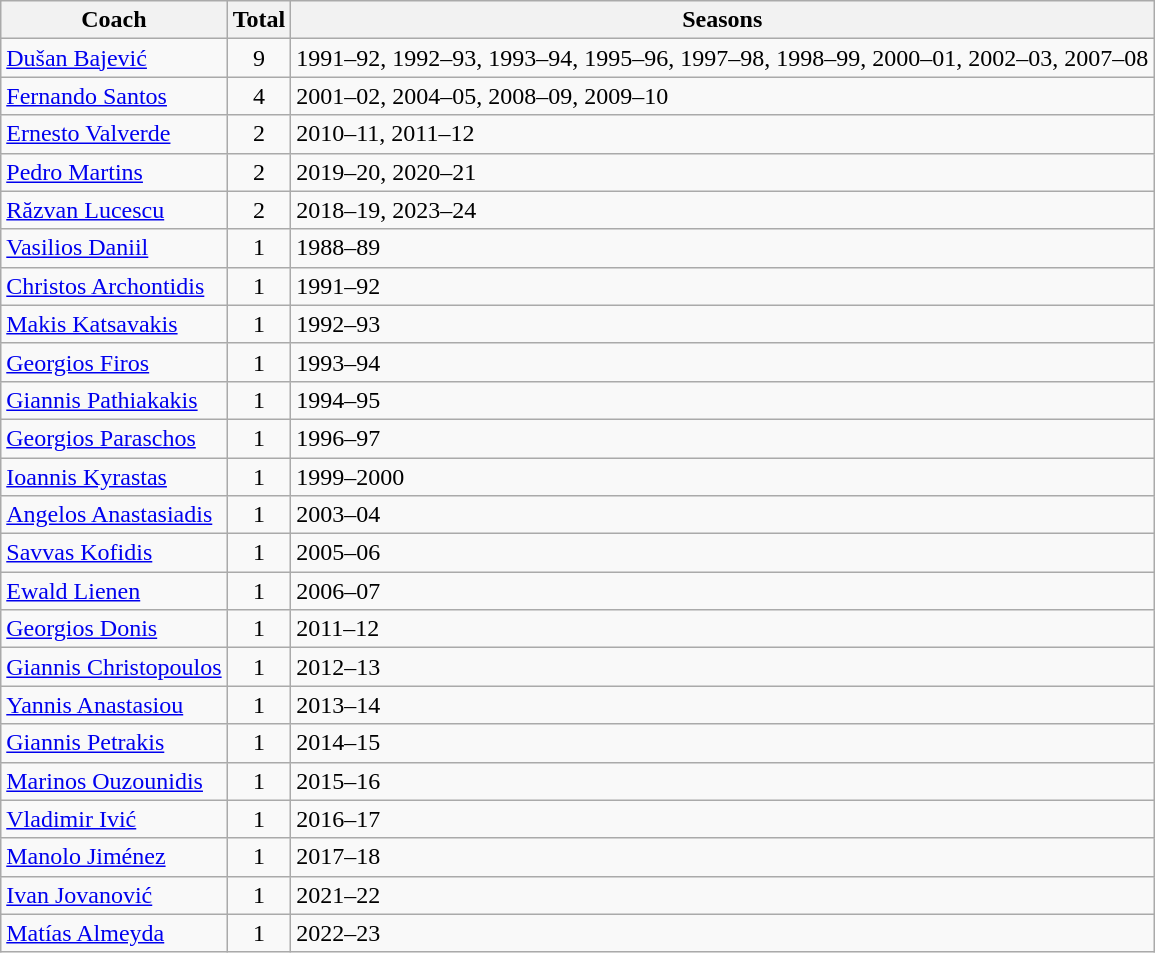<table class="wikitable" style="margin-right: 0;">
<tr text-align:center;">
<th>Coach</th>
<th>Total</th>
<th>Seasons</th>
</tr>
<tr>
<td> <a href='#'>Dušan Bajević</a></td>
<td align="center">9</td>
<td>1991–92, 1992–93, 1993–94, 1995–96, 1997–98, 1998–99, 2000–01, 2002–03, 2007–08</td>
</tr>
<tr>
<td> <a href='#'>Fernando Santos</a></td>
<td align="center">4</td>
<td>2001–02, 2004–05, 2008–09, 2009–10</td>
</tr>
<tr>
<td> <a href='#'>Ernesto Valverde</a></td>
<td align="center">2</td>
<td>2010–11, 2011–12</td>
</tr>
<tr>
<td> <a href='#'>Pedro Martins</a></td>
<td align="center">2</td>
<td>2019–20, 2020–21</td>
</tr>
<tr>
<td> <a href='#'>Răzvan Lucescu</a></td>
<td align="center">2</td>
<td>2018–19, 2023–24</td>
</tr>
<tr>
<td> <a href='#'>Vasilios Daniil</a></td>
<td align="center">1</td>
<td>1988–89</td>
</tr>
<tr>
<td> <a href='#'>Christos Archontidis</a></td>
<td align="center">1</td>
<td>1991–92</td>
</tr>
<tr>
<td> <a href='#'>Makis Katsavakis</a></td>
<td align="center">1</td>
<td>1992–93</td>
</tr>
<tr>
<td> <a href='#'>Georgios Firos</a></td>
<td align="center">1</td>
<td>1993–94</td>
</tr>
<tr>
<td> <a href='#'>Giannis Pathiakakis</a></td>
<td align="center">1</td>
<td>1994–95</td>
</tr>
<tr>
<td> <a href='#'>Georgios Paraschos</a></td>
<td align="center">1</td>
<td>1996–97</td>
</tr>
<tr>
<td> <a href='#'>Ioannis Kyrastas</a></td>
<td align="center">1</td>
<td>1999–2000</td>
</tr>
<tr>
<td> <a href='#'>Angelos Anastasiadis</a></td>
<td align="center">1</td>
<td>2003–04</td>
</tr>
<tr>
<td> <a href='#'>Savvas Kofidis</a></td>
<td align="center">1</td>
<td>2005–06</td>
</tr>
<tr>
<td> <a href='#'>Ewald Lienen</a></td>
<td align="center">1</td>
<td>2006–07</td>
</tr>
<tr>
<td> <a href='#'>Georgios Donis</a></td>
<td align="center">1</td>
<td>2011–12</td>
</tr>
<tr>
<td> <a href='#'>Giannis Christopoulos</a></td>
<td align="center">1</td>
<td>2012–13</td>
</tr>
<tr>
<td> <a href='#'>Yannis Anastasiou</a></td>
<td align="center">1</td>
<td>2013–14</td>
</tr>
<tr>
<td> <a href='#'>Giannis Petrakis</a></td>
<td align="center">1</td>
<td>2014–15</td>
</tr>
<tr>
<td> <a href='#'>Marinos Ouzounidis</a></td>
<td align="center">1</td>
<td>2015–16</td>
</tr>
<tr>
<td> <a href='#'>Vladimir Ivić</a></td>
<td align="center">1</td>
<td>2016–17</td>
</tr>
<tr>
<td> <a href='#'>Manolo Jiménez</a></td>
<td align="center">1</td>
<td>2017–18</td>
</tr>
<tr>
<td> <a href='#'>Ivan Jovanović</a></td>
<td align="center">1</td>
<td>2021–22</td>
</tr>
<tr>
<td> <a href='#'>Matías Almeyda</a></td>
<td align="center">1</td>
<td>2022–23</td>
</tr>
</table>
